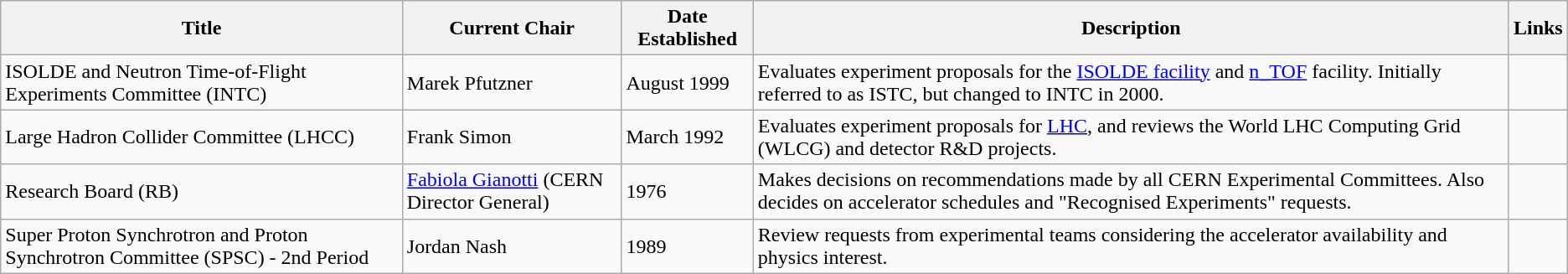<table class="wikitable">
<tr>
<th>Title</th>
<th>Current Chair</th>
<th>Date Established</th>
<th>Description</th>
<th>Links</th>
</tr>
<tr>
<td>ISOLDE and Neutron Time-of-Flight Experiments Committee (INTC)</td>
<td>Marek Pfutzner</td>
<td>August 1999</td>
<td>Evaluates experiment proposals for the <a href='#'>ISOLDE facility</a> and <a href='#'>n_TOF</a> facility. Initially referred to as ISTC, but changed to INTC in 2000.</td>
<td></td>
</tr>
<tr>
<td>Large Hadron Collider Committee (LHCC)</td>
<td>Frank Simon</td>
<td>March 1992</td>
<td>Evaluates experiment proposals for <a href='#'>LHC</a>, and reviews the World LHC Computing Grid (WLCG) and detector R&D projects.</td>
<td></td>
</tr>
<tr>
<td>Research Board (RB)</td>
<td><a href='#'>Fabiola Gianotti</a> (CERN Director General)</td>
<td>1976</td>
<td>Makes decisions on recommendations made by all CERN Experimental Committees. Also decides on accelerator schedules and "Recognised Experiments" requests.</td>
<td></td>
</tr>
<tr>
<td>Super Proton Synchrotron and Proton Synchrotron Committee (SPSC) - 2nd Period</td>
<td>Jordan Nash</td>
<td>1989</td>
<td>Review requests from experimental teams considering the accelerator availability and physics interest.</td>
<td></td>
</tr>
</table>
